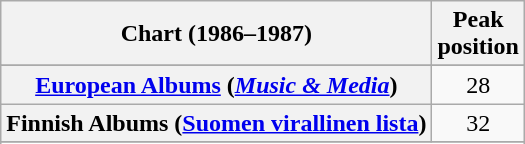<table class="wikitable sortable plainrowheaders" style="text-align:center;">
<tr>
<th scope="col">Chart (1986–1987)</th>
<th scope="col">Peak<br>position</th>
</tr>
<tr>
</tr>
<tr>
<th scope="row"><a href='#'>European Albums</a> (<em><a href='#'>Music & Media</a></em>)</th>
<td>28</td>
</tr>
<tr>
<th scope="row">Finnish Albums (<a href='#'>Suomen virallinen lista</a>)</th>
<td>32</td>
</tr>
<tr>
</tr>
<tr>
</tr>
<tr>
</tr>
</table>
